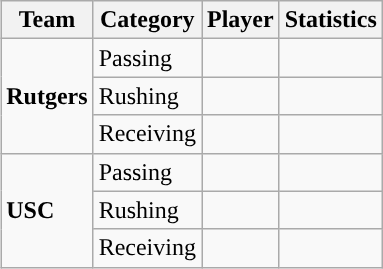<table class="wikitable" style="float: right;">
<tr>
<th>Team</th>
<th>Category</th>
<th>Player</th>
<th>Statistics</th>
</tr>
<tr>
<td rowspan=3><strong>Rutgers</strong></td>
<td>Passing</td>
<td></td>
<td></td>
</tr>
<tr>
<td>Rushing</td>
<td></td>
<td></td>
</tr>
<tr>
<td>Receiving</td>
<td></td>
<td></td>
</tr>
<tr>
<td rowspan=3><strong>USC</strong></td>
<td>Passing</td>
<td></td>
<td></td>
</tr>
<tr>
<td>Rushing</td>
<td></td>
<td></td>
</tr>
<tr>
<td>Receiving</td>
<td></td>
<td></td>
</tr>
</table>
